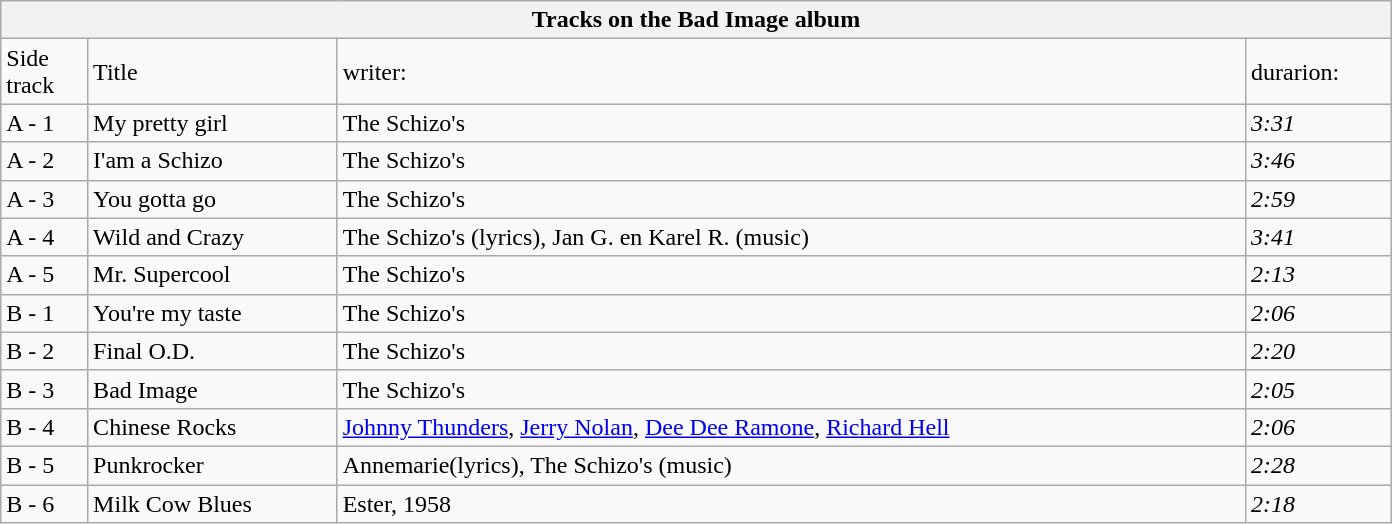<table class="wikitable collapsible collapsed" style="width: 58em;">
<tr>
<th colspan="4">Tracks on the <strong>Bad Image</strong> album</th>
</tr>
<tr>
<td>Side<br>track</td>
<td>Title</td>
<td>writer:</td>
<td>durarion:</td>
</tr>
<tr>
<td>A - 1</td>
<td>My pretty girl</td>
<td>The Schizo's</td>
<td><em>3:31</em></td>
</tr>
<tr>
<td>A - 2</td>
<td>I'am a Schizo</td>
<td>The Schizo's</td>
<td><em>3:46</em></td>
</tr>
<tr>
<td>A - 3</td>
<td>You gotta go</td>
<td>The Schizo's</td>
<td><em>2:59</em></td>
</tr>
<tr>
<td>A - 4</td>
<td>Wild and Crazy</td>
<td>The Schizo's (lyrics), Jan G. en Karel R. (music)</td>
<td><em>3:41</em></td>
</tr>
<tr>
<td>A - 5</td>
<td>Mr. Supercool</td>
<td>The Schizo's</td>
<td><em>2:13</em></td>
</tr>
<tr>
<td>B - 1</td>
<td>You're my taste</td>
<td>The Schizo's</td>
<td><em>2:06</em></td>
</tr>
<tr>
<td>B - 2</td>
<td>Final O.D.</td>
<td>The Schizo's</td>
<td><em>2:20</em></td>
</tr>
<tr>
<td>B - 3</td>
<td>Bad Image</td>
<td>The Schizo's</td>
<td><em>2:05</em></td>
</tr>
<tr>
<td>B - 4</td>
<td>Chinese Rocks</td>
<td><a href='#'>Johnny Thunders</a>, <a href='#'>Jerry Nolan</a>, <a href='#'>Dee Dee Ramone</a>, <a href='#'>Richard Hell</a></td>
<td><em>2:06</em></td>
</tr>
<tr>
<td>B - 5</td>
<td>Punkrocker</td>
<td>Annemarie(lyrics), The Schizo's (music)</td>
<td><em>2:28</em></td>
</tr>
<tr>
<td>B - 6</td>
<td>Milk Cow Blues</td>
<td>Ester, 1958</td>
<td><em>2:18</em></td>
</tr>
</table>
